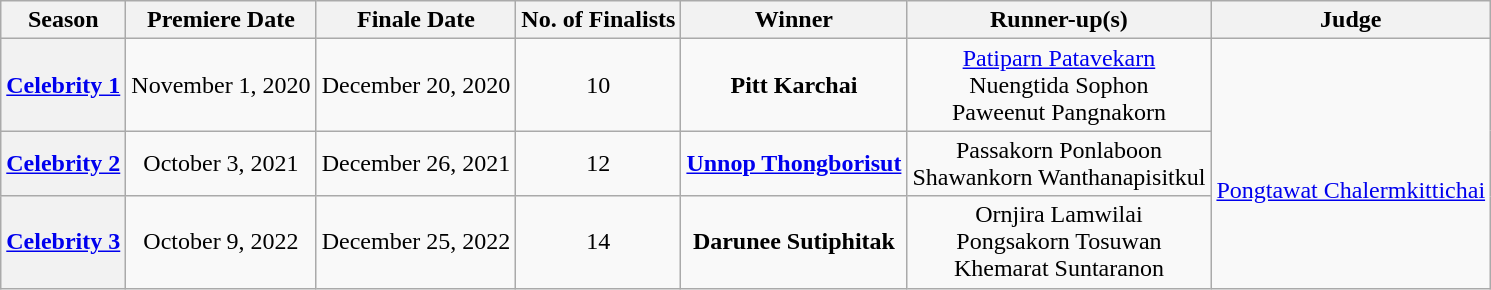<table class="wikitable"  style="text-align:center; font-size:100%;">
<tr>
<th>Season</th>
<th>Premiere Date</th>
<th>Finale Date</th>
<th>No. of Finalists</th>
<th>Winner</th>
<th>Runner-up(s)</th>
<th>Judge</th>
</tr>
<tr>
<th><a href='#'>Celebrity 1</a></th>
<td>November 1, 2020</td>
<td>December 20, 2020</td>
<td>10</td>
<td><strong>Pitt Karchai</strong></td>
<td><a href='#'>Patiparn Patavekarn</a><br>Nuengtida Sophon<br>Paweenut Pangnakorn</td>
<td rowspan="3"><br><br><a href='#'>Pongtawat Chalermkittichai</a></td>
</tr>
<tr>
<th><a href='#'>Celebrity 2</a></th>
<td>October 3, 2021</td>
<td>December 26, 2021</td>
<td>12</td>
<td><strong><a href='#'>Unnop Thongborisut</a> </strong></td>
<td>Passakorn Ponlaboon<br>Shawankorn Wanthanapisitkul</td>
</tr>
<tr>
<th><a href='#'>Celebrity 3</a></th>
<td>October 9, 2022</td>
<td>December 25, 2022</td>
<td>14</td>
<td><strong>Darunee Sutiphitak</strong></td>
<td>Ornjira Lamwilai<br>Pongsakorn Tosuwan<br>Khemarat Suntaranon</td>
</tr>
</table>
